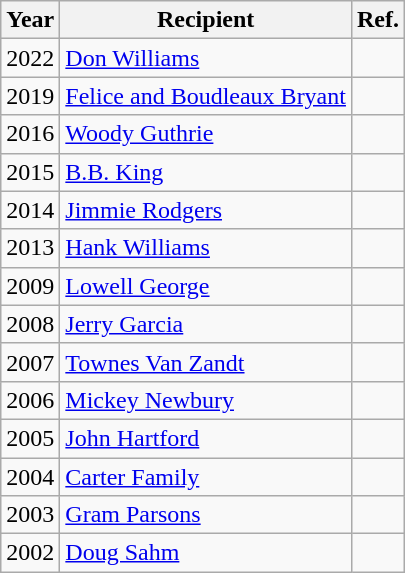<table class="wikitable">
<tr>
<th>Year</th>
<th>Recipient</th>
<th>Ref.</th>
</tr>
<tr>
<td>2022</td>
<td><a href='#'>Don Williams</a></td>
<td></td>
</tr>
<tr>
<td>2019</td>
<td><a href='#'>Felice and Boudleaux Bryant</a></td>
<td></td>
</tr>
<tr>
<td>2016</td>
<td><a href='#'>Woody Guthrie</a></td>
<td></td>
</tr>
<tr>
<td>2015</td>
<td><a href='#'>B.B. King</a></td>
<td></td>
</tr>
<tr>
<td>2014</td>
<td><a href='#'>Jimmie Rodgers</a></td>
<td></td>
</tr>
<tr>
<td>2013</td>
<td><a href='#'>Hank Williams</a></td>
<td></td>
</tr>
<tr>
<td>2009</td>
<td><a href='#'>Lowell George</a></td>
<td></td>
</tr>
<tr>
<td>2008</td>
<td><a href='#'>Jerry Garcia</a></td>
<td></td>
</tr>
<tr>
<td>2007</td>
<td><a href='#'>Townes Van Zandt</a></td>
<td></td>
</tr>
<tr>
<td>2006</td>
<td><a href='#'>Mickey Newbury</a></td>
<td></td>
</tr>
<tr>
<td>2005</td>
<td><a href='#'>John Hartford</a></td>
<td></td>
</tr>
<tr>
<td>2004</td>
<td><a href='#'>Carter Family</a></td>
<td></td>
</tr>
<tr>
<td>2003</td>
<td><a href='#'>Gram Parsons</a></td>
<td></td>
</tr>
<tr>
<td>2002</td>
<td><a href='#'>Doug Sahm</a></td>
<td></td>
</tr>
</table>
